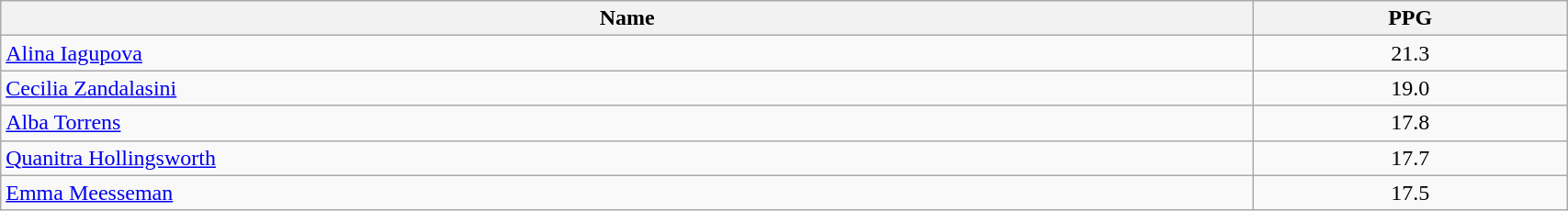<table class=wikitable width="90%">
<tr>
<th width="80%">Name</th>
<th width="20%">PPG</th>
</tr>
<tr>
<td> <a href='#'>Alina Iagupova</a></td>
<td align=center>21.3</td>
</tr>
<tr>
<td> <a href='#'>Cecilia Zandalasini</a></td>
<td align=center>19.0</td>
</tr>
<tr>
<td> <a href='#'>Alba Torrens</a></td>
<td align=center>17.8</td>
</tr>
<tr>
<td> <a href='#'>Quanitra Hollingsworth</a></td>
<td align=center>17.7</td>
</tr>
<tr>
<td> <a href='#'>Emma Meesseman</a></td>
<td align=center>17.5</td>
</tr>
</table>
